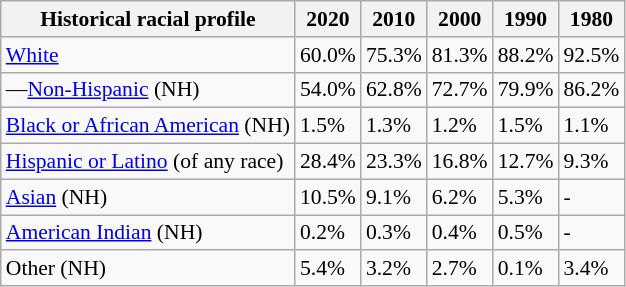<table class="wikitable sortable collapsible mw-collapsed" style="font-size: 90%">
<tr>
<th>Historical racial profile</th>
<th>2020</th>
<th>2010</th>
<th>2000</th>
<th>1990</th>
<th>1980</th>
</tr>
<tr>
<td><a href='#'>White</a></td>
<td>60.0%</td>
<td>75.3%</td>
<td>81.3%</td>
<td>88.2%</td>
<td>92.5%</td>
</tr>
<tr>
<td>—<a href='#'>Non-Hispanic</a> (NH)</td>
<td>54.0%</td>
<td>62.8%</td>
<td>72.7%</td>
<td>79.9%</td>
<td>86.2%</td>
</tr>
<tr>
<td><a href='#'>Black or African American</a> (NH)</td>
<td>1.5%</td>
<td>1.3%</td>
<td>1.2%</td>
<td>1.5%</td>
<td>1.1%</td>
</tr>
<tr>
<td><a href='#'>Hispanic or Latino</a> (of any race)</td>
<td>28.4%</td>
<td>23.3%</td>
<td>16.8%</td>
<td>12.7%</td>
<td>9.3%</td>
</tr>
<tr>
<td><a href='#'>Asian</a> (NH)</td>
<td>10.5%</td>
<td>9.1%</td>
<td>6.2%</td>
<td>5.3%</td>
<td>-</td>
</tr>
<tr>
<td><a href='#'>American Indian</a> (NH)</td>
<td>0.2%</td>
<td>0.3%</td>
<td>0.4%</td>
<td>0.5%</td>
<td>-</td>
</tr>
<tr>
<td>Other (NH)</td>
<td>5.4%</td>
<td>3.2%</td>
<td>2.7%</td>
<td>0.1%</td>
<td>3.4%</td>
</tr>
</table>
